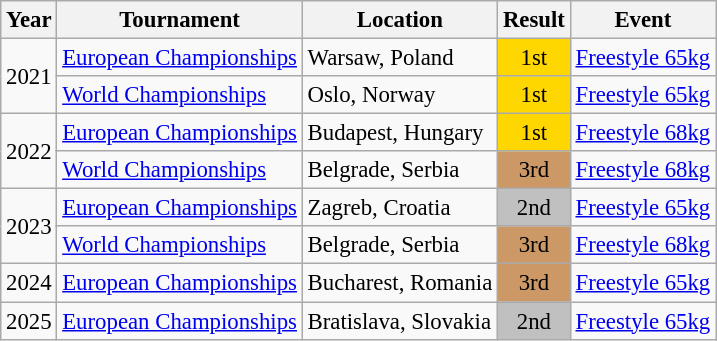<table class="wikitable" style="font-size:95%;">
<tr>
<th>Year</th>
<th>Tournament</th>
<th>Location</th>
<th>Result</th>
<th>Event</th>
</tr>
<tr>
<td rowspan=2>2021</td>
<td><a href='#'>European Championships</a></td>
<td>Warsaw, Poland</td>
<td align="center" bgcolor="gold">1st</td>
<td><a href='#'>Freestyle 65kg</a></td>
</tr>
<tr>
<td><a href='#'>World Championships</a></td>
<td>Oslo, Norway</td>
<td align="center" bgcolor="gold">1st</td>
<td><a href='#'>Freestyle 65kg</a></td>
</tr>
<tr>
<td rowspan=2>2022</td>
<td><a href='#'>European Championships</a></td>
<td>Budapest, Hungary</td>
<td align="center" bgcolor="gold">1st</td>
<td><a href='#'>Freestyle 68kg</a></td>
</tr>
<tr>
<td><a href='#'>World Championships</a></td>
<td>Belgrade, Serbia</td>
<td align="center" bgcolor="cc9966">3rd</td>
<td><a href='#'>Freestyle 68kg</a></td>
</tr>
<tr>
<td rowspan=2>2023</td>
<td><a href='#'>European Championships</a></td>
<td>Zagreb, Croatia</td>
<td align="center" bgcolor="silver">2nd</td>
<td><a href='#'>Freestyle 65kg</a></td>
</tr>
<tr>
<td><a href='#'>World Championships</a></td>
<td>Belgrade, Serbia</td>
<td align="center" bgcolor="cc9966">3rd</td>
<td><a href='#'>Freestyle 68kg</a></td>
</tr>
<tr>
<td>2024</td>
<td><a href='#'>European Championships</a></td>
<td>Bucharest, Romania</td>
<td align="center" bgcolor="cc9966">3rd</td>
<td><a href='#'>Freestyle 65kg</a></td>
</tr>
<tr>
<td>2025</td>
<td><a href='#'>European Championships</a></td>
<td>Bratislava, Slovakia</td>
<td align="center" bgcolor="silver">2nd</td>
<td><a href='#'>Freestyle 65kg</a></td>
</tr>
</table>
